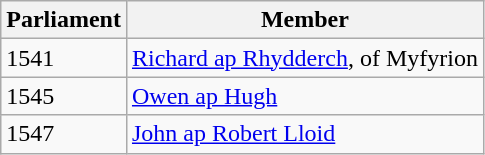<table class="wikitable">
<tr>
<th>Parliament</th>
<th>Member</th>
</tr>
<tr>
<td>1541</td>
<td><a href='#'>Richard ap Rhydderch</a>, of Myfyrion</td>
</tr>
<tr>
<td>1545</td>
<td><a href='#'>Owen ap Hugh</a></td>
</tr>
<tr>
<td>1547</td>
<td><a href='#'>John ap Robert Lloid</a></td>
</tr>
</table>
